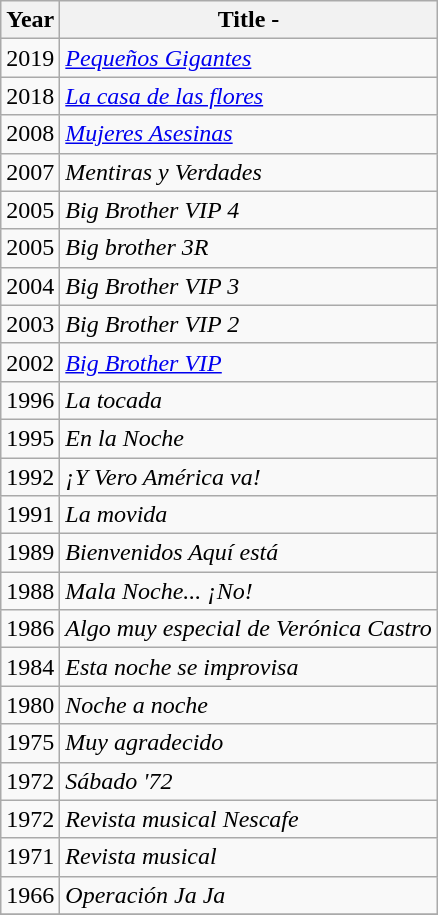<table class="wikitable">
<tr>
<th>Year</th>
<th>Title -</th>
</tr>
<tr>
<td>2019</td>
<td><em><a href='#'>Pequeños Gigantes</a></em></td>
</tr>
<tr>
<td>2018</td>
<td><em><a href='#'>La casa de las flores</a></em></td>
</tr>
<tr>
<td>2008</td>
<td><em><a href='#'>Mujeres Asesinas</a></em></td>
</tr>
<tr>
<td>2007</td>
<td><em>Mentiras y Verdades</em></td>
</tr>
<tr>
<td>2005</td>
<td><em>Big Brother VIP 4</em></td>
</tr>
<tr>
<td>2005</td>
<td><em>Big brother 3R</em></td>
</tr>
<tr>
<td>2004</td>
<td><em>Big Brother VIP 3</em></td>
</tr>
<tr>
<td>2003</td>
<td><em>Big Brother VIP 2</em></td>
</tr>
<tr>
<td>2002</td>
<td><em><a href='#'>Big Brother VIP</a></em></td>
</tr>
<tr>
<td>1996</td>
<td><em>La tocada</em></td>
</tr>
<tr>
<td>1995</td>
<td><em>En la Noche</em></td>
</tr>
<tr>
<td>1992</td>
<td><em>¡Y Vero América va!</em></td>
</tr>
<tr>
<td>1991</td>
<td><em>La movida</em></td>
</tr>
<tr>
<td>1989</td>
<td><em>Bienvenidos Aquí está</em></td>
</tr>
<tr>
<td>1988</td>
<td><em>Mala Noche... ¡No!</em></td>
</tr>
<tr>
<td>1986</td>
<td><em>Algo muy especial de Verónica Castro</em></td>
</tr>
<tr>
<td>1984</td>
<td><em>Esta noche se improvisa</em></td>
</tr>
<tr>
<td>1980</td>
<td><em>Noche a noche</em></td>
</tr>
<tr>
<td>1975</td>
<td><em>Muy agradecido</em></td>
</tr>
<tr>
<td>1972</td>
<td><em>Sábado '72</em></td>
</tr>
<tr>
<td>1972</td>
<td><em>Revista musical Nescafe</em></td>
</tr>
<tr>
<td>1971</td>
<td><em>Revista musical</em></td>
</tr>
<tr>
<td>1966</td>
<td><em>Operación Ja Ja</em></td>
</tr>
<tr>
</tr>
</table>
